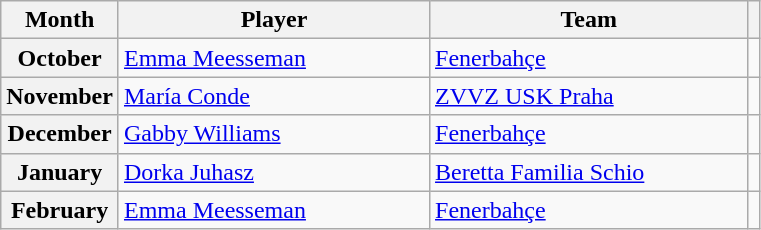<table class="wikitable" style="text-align: center;">
<tr>
<th>Month</th>
<th style="width:200px;">Player</th>
<th style="width:205px;">Team</th>
<th></th>
</tr>
<tr>
<th>October</th>
<td align=left> <a href='#'>Emma Meesseman</a></td>
<td align=left> <a href='#'>Fenerbahçe</a></td>
<td></td>
</tr>
<tr>
<th>November</th>
<td align=left> <a href='#'>María Conde</a></td>
<td align=left> <a href='#'>ZVVZ USK Praha</a></td>
<td></td>
</tr>
<tr>
<th>December</th>
<td align=left> <a href='#'>Gabby Williams</a></td>
<td align=left> <a href='#'>Fenerbahçe</a></td>
<td></td>
</tr>
<tr>
<th>January</th>
<td align=left> <a href='#'>Dorka Juhasz</a></td>
<td align=left> <a href='#'>Beretta Familia Schio</a></td>
<td></td>
</tr>
<tr>
<th>February</th>
<td align=left> <a href='#'>Emma Meesseman</a></td>
<td align="left"> <a href='#'>Fenerbahçe</a></td>
<td></td>
</tr>
</table>
